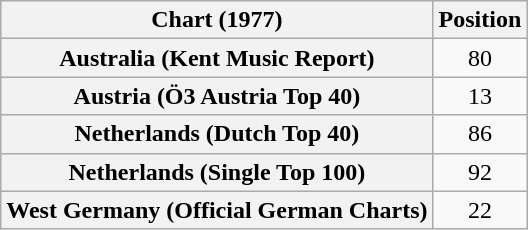<table class="wikitable sortable plainrowheaders" style="text-align:center">
<tr>
<th scope="col">Chart (1977)</th>
<th scope="col">Position</th>
</tr>
<tr>
<th scope="row">Australia (Kent Music Report)</th>
<td>80</td>
</tr>
<tr>
<th scope="row">Austria (Ö3 Austria Top 40)</th>
<td>13</td>
</tr>
<tr>
<th scope="row">Netherlands (Dutch Top 40)</th>
<td>86</td>
</tr>
<tr>
<th scope="row">Netherlands (Single Top 100)</th>
<td>92</td>
</tr>
<tr>
<th scope="row">West Germany (Official German Charts)</th>
<td>22</td>
</tr>
</table>
